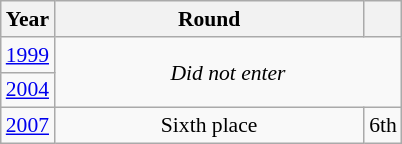<table class="wikitable" style="text-align: center; font-size:90%">
<tr>
<th>Year</th>
<th style="width:200px">Round</th>
<th></th>
</tr>
<tr>
<td><a href='#'>1999</a></td>
<td colspan="2" rowspan="2"><em>Did not enter</em></td>
</tr>
<tr>
<td><a href='#'>2004</a></td>
</tr>
<tr>
<td><a href='#'>2007</a></td>
<td>Sixth place</td>
<td>6th</td>
</tr>
</table>
